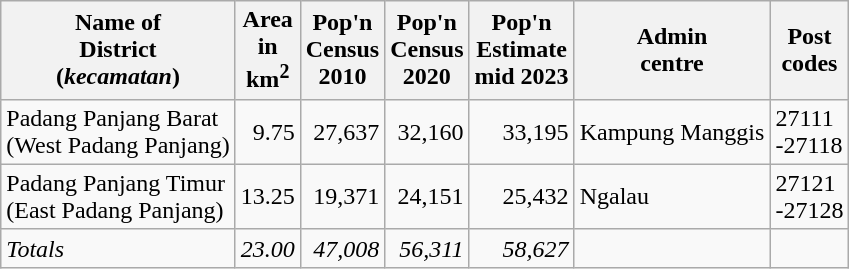<table class="sortable wikitable">
<tr>
<th>Name of<br>District<br>(<em>kecamatan</em>)</th>
<th>Area <br> in <br>km<sup>2</sup></th>
<th>Pop'n<br>Census<br>2010</th>
<th>Pop'n<br>Census<br>2020</th>
<th>Pop'n<br>Estimate<br>mid 2023</th>
<th>Admin<br>centre</th>
<th>Post<br>codes</th>
</tr>
<tr>
<td>Padang Panjang Barat <br>(West Padang Panjang)</td>
<td align="right">9.75</td>
<td align="right">27,637</td>
<td align="right">32,160</td>
<td align="right">33,195</td>
<td>Kampung Manggis</td>
<td>27111<br>-27118</td>
</tr>
<tr>
<td>Padang Panjang Timur <br>(East Padang Panjang)</td>
<td align="right">13.25</td>
<td align="right">19,371</td>
<td align="right">24,151</td>
<td align="right">25,432</td>
<td>Ngalau</td>
<td>27121<br>-27128</td>
</tr>
<tr>
<td><em>Totals</em></td>
<td align="right"><em>23.00</em></td>
<td align="right"><em>47,008</em></td>
<td align="right"><em>56,311</em></td>
<td align="right"><em>58,627</em></td>
<td></td>
</tr>
</table>
